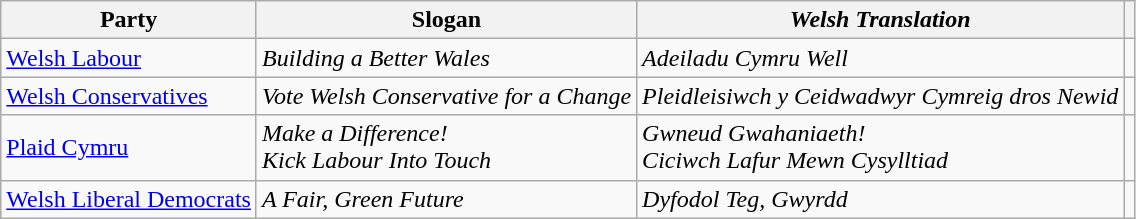<table class="wikitable">
<tr>
<th>Party</th>
<th>Slogan</th>
<th><em>Welsh Translation</em></th>
<th></th>
</tr>
<tr>
<td><a href='#'>Welsh Labour</a></td>
<td><em>Building a Better Wales</em></td>
<td><em>Adeiladu Cymru Well</em></td>
<td></td>
</tr>
<tr>
<td><a href='#'>Welsh Conservatives</a></td>
<td><em>Vote Welsh Conservative for a Change</em></td>
<td><em>Pleidleisiwch y Ceidwadwyr Cymreig dros Newid</em></td>
<td></td>
</tr>
<tr>
<td><a href='#'>Plaid Cymru</a></td>
<td><em>Make a Difference!</em><br><em>Kick Labour Into Touch</em></td>
<td><em>Gwneud Gwahaniaeth!</em><br><em>Ciciwch Lafur Mewn Cysylltiad</em></td>
<td></td>
</tr>
<tr>
<td><a href='#'>Welsh Liberal Democrats</a></td>
<td><em>A Fair, Green Future</em></td>
<td><em>Dyfodol Teg, Gwyrdd</em></td>
<td></td>
</tr>
</table>
